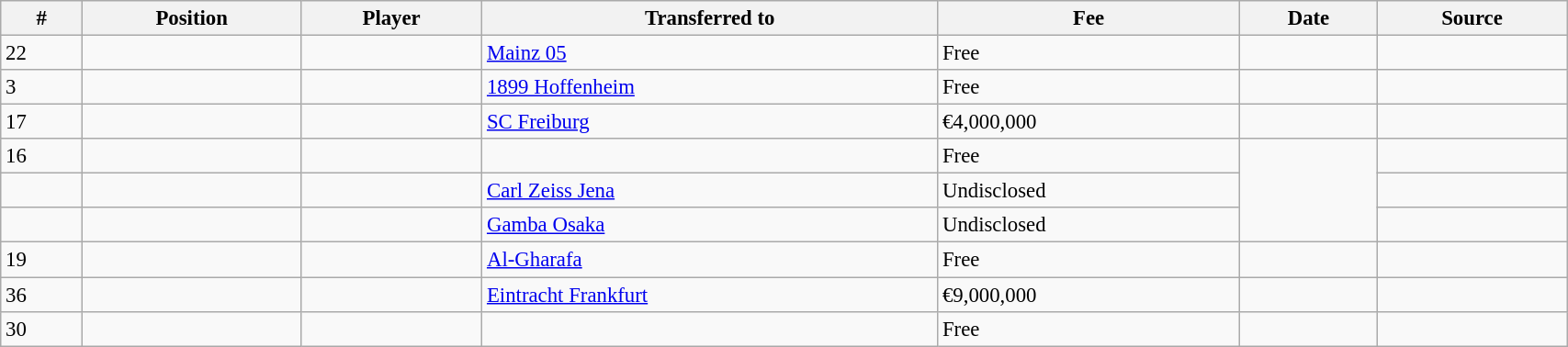<table class="wikitable sortable" style="width:90%; text-align:center; font-size:95%; text-align:left;">
<tr>
<th>#</th>
<th>Position</th>
<th>Player</th>
<th>Transferred to</th>
<th>Fee</th>
<th>Date</th>
<th>Source</th>
</tr>
<tr>
<td>22</td>
<td></td>
<td></td>
<td> <a href='#'>Mainz 05</a></td>
<td>Free</td>
<td></td>
<td></td>
</tr>
<tr>
<td>3</td>
<td></td>
<td></td>
<td> <a href='#'>1899 Hoffenheim</a></td>
<td>Free</td>
<td></td>
<td></td>
</tr>
<tr>
<td>17</td>
<td></td>
<td></td>
<td> <a href='#'>SC Freiburg</a></td>
<td>€4,000,000</td>
<td></td>
<td></td>
</tr>
<tr>
<td>16</td>
<td></td>
<td></td>
<td></td>
<td>Free</td>
<td rowspan=3></td>
<td></td>
</tr>
<tr>
<td></td>
<td></td>
<td></td>
<td> <a href='#'>Carl Zeiss Jena</a></td>
<td>Undisclosed</td>
<td></td>
</tr>
<tr>
<td></td>
<td></td>
<td></td>
<td> <a href='#'>Gamba Osaka</a></td>
<td>Undisclosed</td>
<td></td>
</tr>
<tr>
<td>19</td>
<td></td>
<td></td>
<td> <a href='#'>Al-Gharafa</a></td>
<td>Free</td>
<td></td>
<td></td>
</tr>
<tr>
<td>36</td>
<td></td>
<td></td>
<td> <a href='#'>Eintracht Frankfurt</a></td>
<td>€9,000,000</td>
<td></td>
<td></td>
</tr>
<tr>
<td>30</td>
<td></td>
<td></td>
<td></td>
<td>Free</td>
<td></td>
<td></td>
</tr>
</table>
